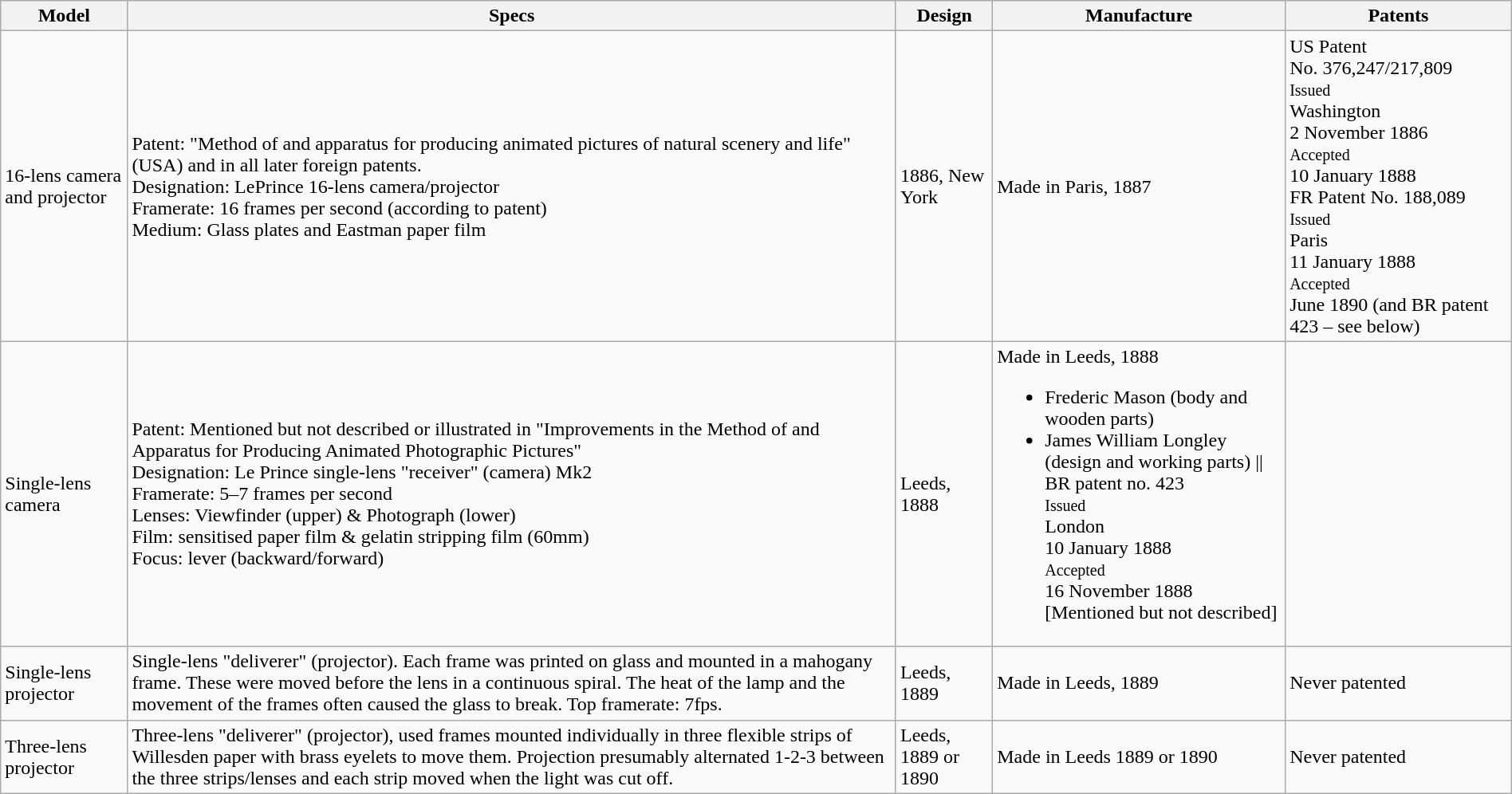<table class="wikitable" style="margin:0.2em auto">
<tr>
<th>Model</th>
<th>Specs</th>
<th>Design</th>
<th>Manufacture</th>
<th>Patents</th>
</tr>
<tr>
<td>16-lens camera and projector</td>
<td>Patent: "Method of and apparatus for producing animated pictures of natural scenery and life" (USA) and in all later foreign patents.<br>Designation: LePrince 16-lens camera/projector <br>Framerate: 16 frames per second (according to patent)<br>Medium: Glass plates and Eastman paper film</td>
<td>1886, New York</td>
<td>Made in Paris, 1887</td>
<td>US Patent No. 376,247/217,809<br><small>Issued</small><br> Washington<br>2 November 1886<br><small>Accepted</small><br>10 January 1888<br>FR Patent No. 188,089<br><small>Issued</small><br> Paris<br>11 January 1888<br><small>Accepted</small><br>June 1890 (and BR patent 423 – see below)</td>
</tr>
<tr>
<td>Single-lens camera</td>
<td>Patent: Mentioned but not described or illustrated in "Improvements in the Method of and Apparatus for Producing Animated Photographic Pictures"<br>Designation: Le Prince single-lens "receiver" (camera) Mk2<br>Framerate: 5–7 frames per second<br>Lenses: Viewfinder (upper) & Photograph (lower)<br>Film: sensitised paper film & gelatin stripping film (60mm)<br>Focus: lever (backward/forward)</td>
<td>Leeds, 1888</td>
<td>Made in Leeds, 1888<br><ul><li>Frederic Mason (body and wooden parts)</li><li>James William Longley (design and working parts) || BR patent no. 423<br><small>Issued</small><br> London<br>10 January 1888<br><small>Accepted</small><br>16 November 1888 [Mentioned but not described]</li></ul></td>
</tr>
<tr>
<td>Single-lens projector </td>
<td>Single-lens "deliverer" (projector). Each frame was printed on glass and mounted in a mahogany frame. These were moved before the lens in a continuous spiral. The heat of the lamp and the movement of the frames often caused the glass to break. Top framerate: 7fps.</td>
<td>Leeds, 1889</td>
<td>Made in Leeds, 1889</td>
<td>Never patented</td>
</tr>
<tr>
<td>Three-lens projector </td>
<td>Three-lens "deliverer" (projector), used frames mounted individually in three flexible strips of Willesden paper with brass eyelets to move them. Projection presumably alternated 1-2-3 between the three strips/lenses and each strip moved when the light was cut off.</td>
<td>Leeds, 1889 or 1890</td>
<td>Made in Leeds 1889 or 1890</td>
<td>Never patented</td>
</tr>
</table>
